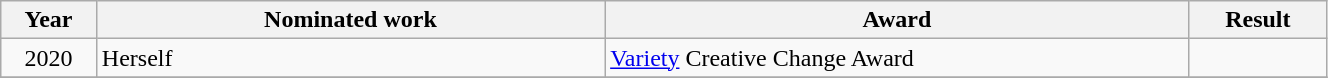<table class="wikitable" style="width:70%;">
<tr>
<th style="width:3%;">Year</th>
<th style="width:20%;">Nominated work</th>
<th style="width:23%;">Award</th>
<th style="width:5%;">Result</th>
</tr>
<tr>
<td align="center">2020</td>
<td>Herself</td>
<td><a href='#'>Variety</a> Creative Change Award</td>
<td></td>
</tr>
<tr>
</tr>
</table>
